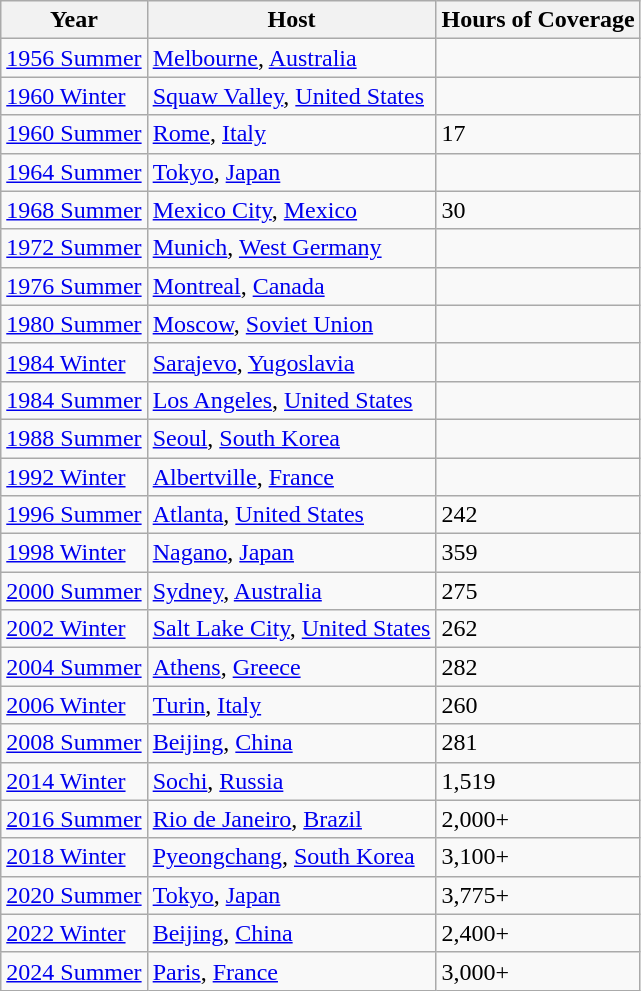<table class="wikitable">
<tr>
<th>Year</th>
<th>Host</th>
<th>Hours of Coverage</th>
</tr>
<tr>
<td><a href='#'>1956 Summer</a></td>
<td><a href='#'>Melbourne</a>, <a href='#'>Australia</a></td>
<td></td>
</tr>
<tr>
<td><a href='#'>1960 Winter</a></td>
<td><a href='#'>Squaw Valley</a>, <a href='#'>United States</a></td>
<td></td>
</tr>
<tr>
<td><a href='#'>1960 Summer</a></td>
<td><a href='#'>Rome</a>, <a href='#'>Italy</a></td>
<td>17 </td>
</tr>
<tr>
<td><a href='#'>1964 Summer</a></td>
<td><a href='#'>Tokyo</a>, <a href='#'>Japan</a></td>
<td></td>
</tr>
<tr>
<td><a href='#'>1968 Summer</a></td>
<td><a href='#'>Mexico City</a>, <a href='#'>Mexico</a></td>
<td>30</td>
</tr>
<tr>
<td><a href='#'>1972 Summer</a></td>
<td><a href='#'>Munich</a>, <a href='#'>West Germany</a></td>
<td></td>
</tr>
<tr>
<td><a href='#'>1976 Summer</a></td>
<td><a href='#'>Montreal</a>, <a href='#'>Canada</a></td>
<td></td>
</tr>
<tr>
<td><a href='#'>1980 Summer</a></td>
<td><a href='#'>Moscow</a>, <a href='#'>Soviet Union</a></td>
<td></td>
</tr>
<tr>
<td><a href='#'>1984 Winter</a></td>
<td><a href='#'>Sarajevo</a>, <a href='#'>Yugoslavia</a></td>
<td></td>
</tr>
<tr>
<td><a href='#'>1984 Summer</a></td>
<td><a href='#'>Los Angeles</a>, <a href='#'>United States</a></td>
<td></td>
</tr>
<tr>
<td><a href='#'>1988 Summer</a></td>
<td><a href='#'>Seoul</a>, <a href='#'>South Korea</a></td>
<td></td>
</tr>
<tr>
<td><a href='#'>1992 Winter</a></td>
<td><a href='#'>Albertville</a>, <a href='#'>France</a></td>
<td></td>
</tr>
<tr>
<td><a href='#'>1996 Summer</a></td>
<td><a href='#'>Atlanta</a>, <a href='#'>United States</a></td>
<td>242</td>
</tr>
<tr>
<td><a href='#'>1998 Winter</a></td>
<td><a href='#'>Nagano</a>, <a href='#'>Japan</a></td>
<td>359</td>
</tr>
<tr>
<td><a href='#'>2000 Summer</a></td>
<td><a href='#'>Sydney</a>, <a href='#'>Australia</a></td>
<td>275</td>
</tr>
<tr>
<td><a href='#'>2002 Winter</a></td>
<td><a href='#'>Salt Lake City</a>, <a href='#'>United States</a></td>
<td>262</td>
</tr>
<tr>
<td><a href='#'>2004 Summer</a></td>
<td><a href='#'>Athens</a>, <a href='#'>Greece</a></td>
<td>282</td>
</tr>
<tr>
<td><a href='#'>2006 Winter</a></td>
<td><a href='#'>Turin</a>, <a href='#'>Italy</a></td>
<td>260</td>
</tr>
<tr>
<td><a href='#'>2008 Summer</a></td>
<td><a href='#'>Beijing</a>, <a href='#'>China</a></td>
<td>281</td>
</tr>
<tr>
<td><a href='#'>2014 Winter</a></td>
<td><a href='#'>Sochi</a>, <a href='#'>Russia</a></td>
<td>1,519</td>
</tr>
<tr>
<td><a href='#'>2016 Summer</a></td>
<td><a href='#'>Rio de Janeiro</a>, <a href='#'>Brazil</a></td>
<td>2,000+</td>
</tr>
<tr>
<td><a href='#'>2018 Winter</a></td>
<td><a href='#'>Pyeongchang</a>, <a href='#'>South Korea</a></td>
<td>3,100+</td>
</tr>
<tr>
<td><a href='#'>2020 Summer</a></td>
<td><a href='#'>Tokyo</a>, <a href='#'>Japan</a></td>
<td>3,775+</td>
</tr>
<tr>
<td><a href='#'>2022 Winter</a></td>
<td><a href='#'>Beijing</a>, <a href='#'>China</a></td>
<td>2,400+</td>
</tr>
<tr>
<td><a href='#'>2024 Summer</a></td>
<td><a href='#'>Paris</a>, <a href='#'>France</a></td>
<td>3,000+</td>
</tr>
</table>
